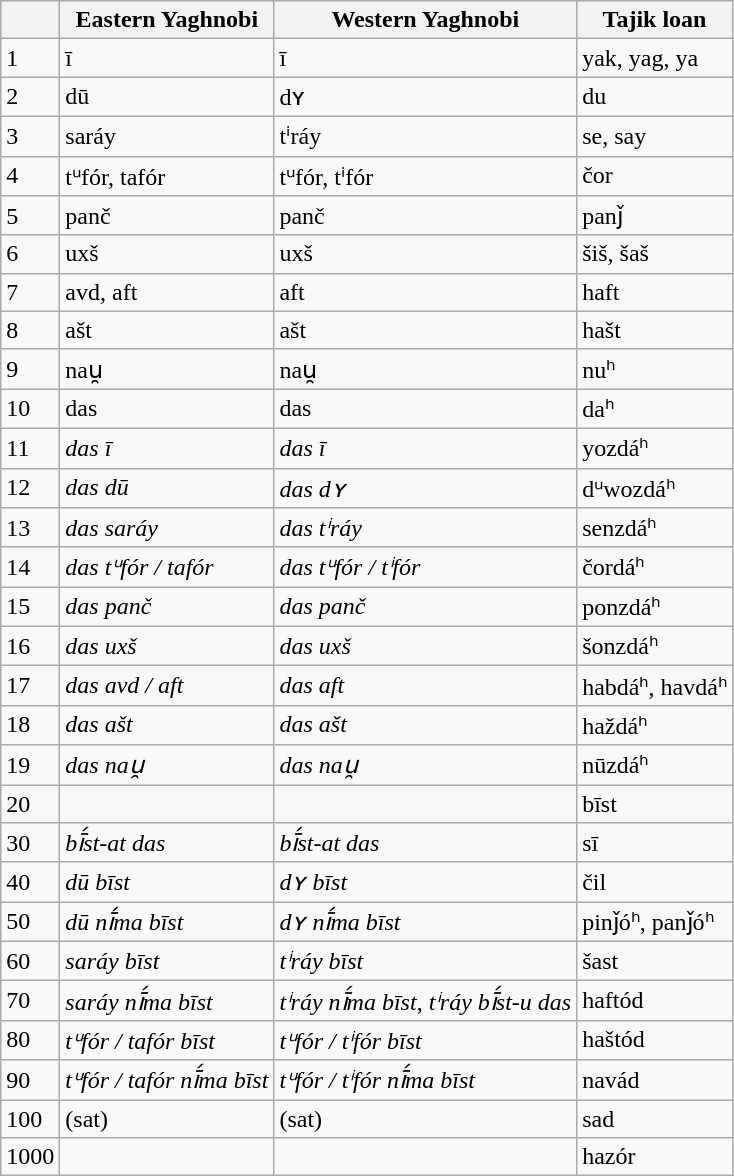<table class="wikitable">
<tr>
<th></th>
<th>Eastern Yaghnobi</th>
<th>Western Yaghnobi</th>
<th>Tajik loan</th>
</tr>
<tr>
<td>1</td>
<td>ī</td>
<td>ī</td>
<td>yak, yag, ya</td>
</tr>
<tr>
<td>2</td>
<td>dū</td>
<td>dʏ</td>
<td>du</td>
</tr>
<tr>
<td>3</td>
<td>saráy</td>
<td>tⁱráy</td>
<td>se, say</td>
</tr>
<tr>
<td>4</td>
<td>tᵘfór, tafór</td>
<td>tᵘfór, tⁱfór</td>
<td>čor</td>
</tr>
<tr>
<td>5</td>
<td>panč</td>
<td>panč</td>
<td>panǰ</td>
</tr>
<tr>
<td>6</td>
<td>uxš</td>
<td>uxš</td>
<td>šiš, šaš</td>
</tr>
<tr>
<td>7</td>
<td>avd, aft</td>
<td>aft</td>
<td>haft</td>
</tr>
<tr>
<td>8</td>
<td>ašt</td>
<td>ašt</td>
<td>hašt</td>
</tr>
<tr>
<td>9</td>
<td>nau̯</td>
<td>nau̯</td>
<td>nuʰ</td>
</tr>
<tr>
<td>10</td>
<td>das</td>
<td>das</td>
<td>daʰ</td>
</tr>
<tr>
<td>11</td>
<td><em>das ī</em></td>
<td><em>das ī</em></td>
<td>yozdáʰ</td>
</tr>
<tr>
<td>12</td>
<td><em>das dū</em></td>
<td><em>das dʏ</em></td>
<td>dᵘwozdáʰ</td>
</tr>
<tr>
<td>13</td>
<td><em>das saráy</em></td>
<td><em>das tⁱráy</em></td>
<td>senzdáʰ</td>
</tr>
<tr>
<td>14</td>
<td><em>das tᵘfór / tafór</em></td>
<td><em>das tᵘfór / tⁱfór</em></td>
<td>čordáʰ</td>
</tr>
<tr>
<td>15</td>
<td><em>das panč</em></td>
<td><em>das panč</em></td>
<td>ponzdáʰ</td>
</tr>
<tr>
<td>16</td>
<td><em>das uxš</em></td>
<td><em>das uxš</em></td>
<td>šonzdáʰ</td>
</tr>
<tr>
<td>17</td>
<td><em>das avd / aft</em></td>
<td><em>das aft</em></td>
<td>habdáʰ, havdáʰ</td>
</tr>
<tr>
<td>18</td>
<td><em>das ašt</em></td>
<td><em>das ašt</em></td>
<td>haždáʰ</td>
</tr>
<tr>
<td>19</td>
<td><em>das nau̯</em></td>
<td><em>das nau̯</em></td>
<td>nūzdáʰ</td>
</tr>
<tr>
<td>20</td>
<td></td>
<td></td>
<td>bīst</td>
</tr>
<tr>
<td>30</td>
<td><em>bī́st-at das</em></td>
<td><em>bī́st-at das</em></td>
<td>sī</td>
</tr>
<tr>
<td>40</td>
<td><em>dū bīst</em></td>
<td><em>dʏ bīst</em></td>
<td>čil</td>
</tr>
<tr>
<td>50</td>
<td><em>dū nī́ma bīst</em></td>
<td><em>dʏ nī́ma bīst</em></td>
<td>pinǰóʰ, panǰóʰ</td>
</tr>
<tr>
<td>60</td>
<td><em>saráy bīst</em></td>
<td><em>tⁱráy bīst</em></td>
<td>šast</td>
</tr>
<tr>
<td>70</td>
<td><em>saráy nī́ma bīst</em></td>
<td><em>tⁱráy nī́ma bīst</em>, <em>tⁱráy bī́st-u das</em></td>
<td>haftód</td>
</tr>
<tr>
<td>80</td>
<td><em>tᵘfór / tafór bīst</em></td>
<td><em>tᵘfór / tⁱfór bīst</em></td>
<td>haštód</td>
</tr>
<tr>
<td>90</td>
<td><em>tᵘfór / tafór nī́ma bīst</em></td>
<td><em>tᵘfór / tⁱfór nī́ma bīst</em></td>
<td>navád</td>
</tr>
<tr>
<td>100</td>
<td>(sat)</td>
<td>(sat)</td>
<td>sad</td>
</tr>
<tr>
<td>1000</td>
<td></td>
<td></td>
<td>hazór</td>
</tr>
</table>
